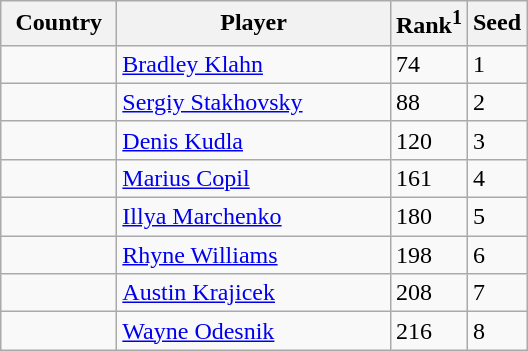<table class="sortable wikitable">
<tr>
<th width="70">Country</th>
<th width="175">Player</th>
<th>Rank<sup>1</sup></th>
<th>Seed</th>
</tr>
<tr>
<td></td>
<td><a href='#'>Bradley Klahn</a></td>
<td>74</td>
<td>1</td>
</tr>
<tr>
<td></td>
<td><a href='#'>Sergiy Stakhovsky</a></td>
<td>88</td>
<td>2</td>
</tr>
<tr>
<td></td>
<td><a href='#'>Denis Kudla</a></td>
<td>120</td>
<td>3</td>
</tr>
<tr>
<td></td>
<td><a href='#'>Marius Copil</a></td>
<td>161</td>
<td>4</td>
</tr>
<tr>
<td></td>
<td><a href='#'>Illya Marchenko</a></td>
<td>180</td>
<td>5</td>
</tr>
<tr>
<td></td>
<td><a href='#'>Rhyne Williams</a></td>
<td>198</td>
<td>6</td>
</tr>
<tr>
<td></td>
<td><a href='#'>Austin Krajicek</a></td>
<td>208</td>
<td>7</td>
</tr>
<tr>
<td></td>
<td><a href='#'>Wayne Odesnik</a></td>
<td>216</td>
<td>8</td>
</tr>
</table>
